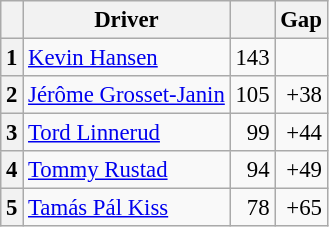<table class="wikitable" style="font-size: 95%;">
<tr>
<th></th>
<th>Driver</th>
<th></th>
<th>Gap</th>
</tr>
<tr>
<th>1</th>
<td> <a href='#'>Kevin Hansen</a></td>
<td align="right">143</td>
<td align="right"></td>
</tr>
<tr>
<th>2</th>
<td> <a href='#'>Jérôme Grosset-Janin</a></td>
<td align="right">105</td>
<td align="right">+38</td>
</tr>
<tr>
<th>3</th>
<td> <a href='#'>Tord Linnerud</a></td>
<td align="right">99</td>
<td align="right">+44</td>
</tr>
<tr>
<th>4</th>
<td> <a href='#'>Tommy Rustad</a></td>
<td align="right">94</td>
<td align="right">+49</td>
</tr>
<tr>
<th>5</th>
<td> <a href='#'>Tamás Pál Kiss</a></td>
<td align="right">78</td>
<td align="right">+65</td>
</tr>
</table>
